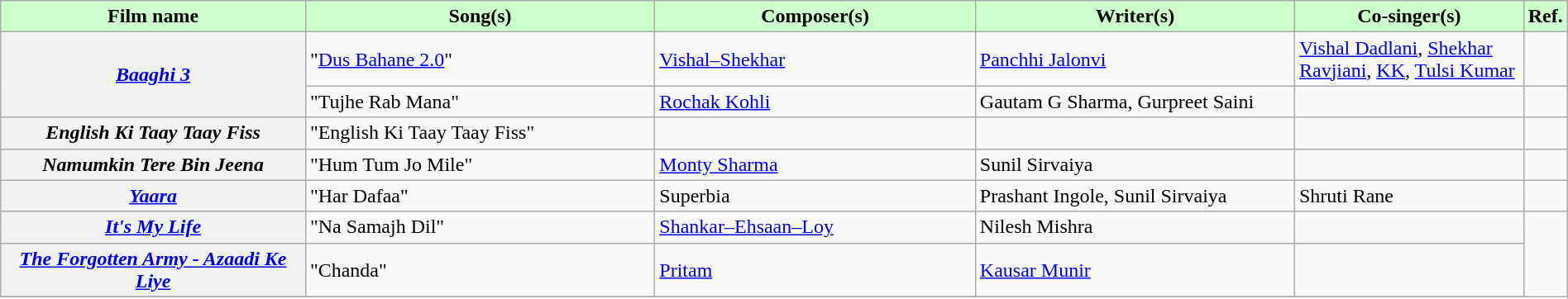<table class="wikitable plainrowheaders" style="width:100%;" textcolor:#000;">
<tr style="background:#cfc; text-align:center;">
<td scope="col" style="width:20%;"><strong>Film name</strong></td>
<td scope="col" style="width:23%;"><strong>Song(s)</strong></td>
<td scope="col" style="width:21%;"><strong>Composer(s)</strong></td>
<td scope="col" style="width:21%;"><strong>Writer(s)</strong></td>
<td scope="col" style="width:18%;"><strong>Co-singer(s)</strong></td>
<td scope="col" style="width:1%;"><strong>Ref.</strong></td>
</tr>
<tr>
<th Rowspan=2 scope="row"><em><a href='#'>Baaghi 3</a></em></th>
<td>"<a href='#'>Dus Bahane 2.0</a>"</td>
<td><a href='#'>Vishal–Shekhar</a></td>
<td><a href='#'>Panchhi Jalonvi</a></td>
<td><a href='#'>Vishal Dadlani</a>, <a href='#'>Shekhar Ravjiani</a>, <a href='#'>KK</a>, <a href='#'>Tulsi Kumar</a></td>
<td></td>
</tr>
<tr>
<td>"Tujhe Rab Mana"</td>
<td><a href='#'>Rochak Kohli</a></td>
<td>Gautam G Sharma, Gurpreet Saini</td>
<td></td>
<td></td>
</tr>
<tr>
<th scope="row"><em>English Ki Taay Taay Fiss</em></th>
<td>"English Ki Taay Taay Fiss"</td>
<td></td>
<td></td>
<td></td>
<td></td>
</tr>
<tr>
<th scope="row"><em>Namumkin Tere Bin Jeena</em></th>
<td>"Hum Tum Jo Mile"</td>
<td><a href='#'>Monty Sharma</a></td>
<td>Sunil Sirvaiya</td>
<td></td>
<td></td>
</tr>
<tr>
<th scope="row"><em><a href='#'>Yaara</a></em></th>
<td>"Har Dafaa"</td>
<td>Superbia</td>
<td>Prashant Ingole, Sunil Sirvaiya</td>
<td>Shruti Rane</td>
<td></td>
</tr>
<tr>
<th scope="row"><em><a href='#'>It's My Life</a></em></th>
<td>"Na Samajh Dil"</td>
<td><a href='#'>Shankar–Ehsaan–Loy</a></td>
<td>Nilesh Mishra</td>
<td></td>
</tr>
<tr>
<th scope="row"><em><a href='#'>The Forgotten Army - Azaadi Ke Liye</a></em></th>
<td>"Chanda"</td>
<td><a href='#'>Pritam</a></td>
<td><a href='#'>Kausar Munir</a></td>
<td></td>
</tr>
<tr>
</tr>
</table>
